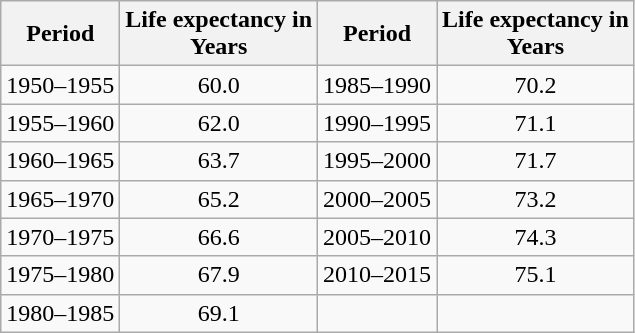<table class="wikitable" style="text-align: center;">
<tr>
<th>Period</th>
<th>Life expectancy in<br>Years</th>
<th>Period</th>
<th>Life expectancy in<br>Years</th>
</tr>
<tr>
<td>1950–1955</td>
<td>60.0</td>
<td>1985–1990</td>
<td>70.2</td>
</tr>
<tr>
<td>1955–1960</td>
<td>62.0</td>
<td>1990–1995</td>
<td>71.1</td>
</tr>
<tr>
<td>1960–1965</td>
<td>63.7</td>
<td>1995–2000</td>
<td>71.7</td>
</tr>
<tr>
<td>1965–1970</td>
<td>65.2</td>
<td>2000–2005</td>
<td>73.2</td>
</tr>
<tr>
<td>1970–1975</td>
<td>66.6</td>
<td>2005–2010</td>
<td>74.3</td>
</tr>
<tr>
<td>1975–1980</td>
<td>67.9</td>
<td>2010–2015</td>
<td>75.1</td>
</tr>
<tr>
<td>1980–1985</td>
<td>69.1</td>
<td></td>
<td></td>
</tr>
</table>
